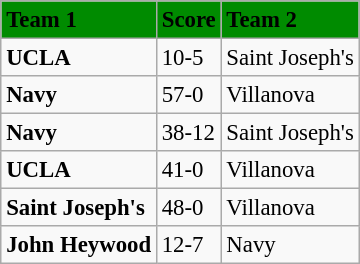<table class="wikitable" style="margin:0.5em auto; font-size:95%">
<tr bgcolor="008B00">
<td><strong>Team 1</strong></td>
<td><strong>Score</strong></td>
<td><strong>Team 2</strong></td>
</tr>
<tr>
<td><strong>UCLA</strong></td>
<td>10-5</td>
<td>Saint Joseph's</td>
</tr>
<tr>
<td><strong>Navy</strong></td>
<td>57-0</td>
<td>Villanova</td>
</tr>
<tr>
<td><strong>Navy</strong></td>
<td>38-12</td>
<td>Saint Joseph's</td>
</tr>
<tr>
<td><strong>UCLA</strong></td>
<td>41-0</td>
<td>Villanova</td>
</tr>
<tr>
<td><strong>Saint Joseph's</strong></td>
<td>48-0</td>
<td>Villanova</td>
</tr>
<tr>
<td><strong>John Heywood</strong></td>
<td>12-7</td>
<td>Navy</td>
</tr>
</table>
